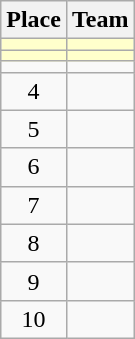<table class="wikitable">
<tr>
<th>Place</th>
<th>Team</th>
</tr>
<tr bgcolor=#ffffcc>
<td align=center></td>
<td></td>
</tr>
<tr bgcolor=#ffffcc>
<td align=center></td>
<td></td>
</tr>
<tr>
<td align=center></td>
<td></td>
</tr>
<tr>
<td align=center>4</td>
<td></td>
</tr>
<tr>
<td align=center>5</td>
<td></td>
</tr>
<tr>
<td align=center>6</td>
<td></td>
</tr>
<tr>
<td align=center>7</td>
<td></td>
</tr>
<tr>
<td align=center>8</td>
<td></td>
</tr>
<tr>
<td align=center>9</td>
<td></td>
</tr>
<tr>
<td align=center>10</td>
<td></td>
</tr>
</table>
